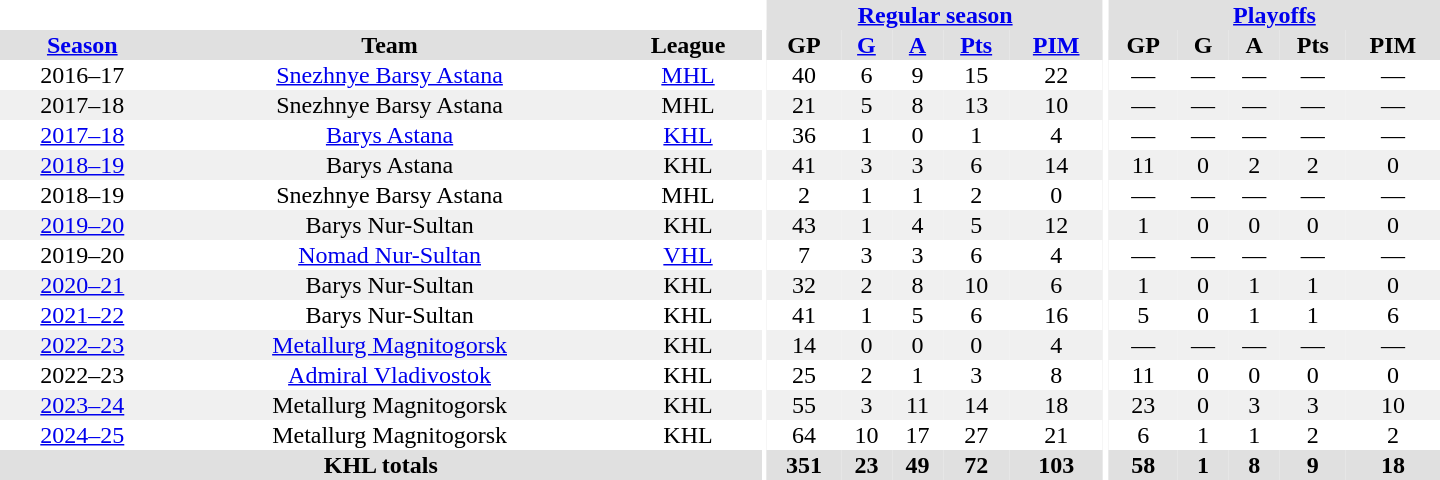<table border="0" cellpadding="1" cellspacing="0" style="text-align:center; width:60em">
<tr bgcolor="#e0e0e0">
<th colspan="3" bgcolor="#ffffff"></th>
<th rowspan="99" bgcolor="#ffffff"></th>
<th colspan="5"><a href='#'>Regular season</a></th>
<th rowspan="99" bgcolor="#ffffff"></th>
<th colspan="5"><a href='#'>Playoffs</a></th>
</tr>
<tr bgcolor="#e0e0e0">
<th><a href='#'>Season</a></th>
<th>Team</th>
<th>League</th>
<th>GP</th>
<th><a href='#'>G</a></th>
<th><a href='#'>A</a></th>
<th><a href='#'>Pts</a></th>
<th><a href='#'>PIM</a></th>
<th>GP</th>
<th>G</th>
<th>A</th>
<th>Pts</th>
<th>PIM</th>
</tr>
<tr>
<td>2016–17</td>
<td><a href='#'>Snezhnye Barsy Astana</a></td>
<td><a href='#'>MHL</a></td>
<td>40</td>
<td>6</td>
<td>9</td>
<td>15</td>
<td>22</td>
<td>—</td>
<td>—</td>
<td>—</td>
<td>—</td>
<td>—</td>
</tr>
<tr bgcolor="#f0f0f0">
<td>2017–18</td>
<td>Snezhnye Barsy Astana</td>
<td>MHL</td>
<td>21</td>
<td>5</td>
<td>8</td>
<td>13</td>
<td>10</td>
<td>—</td>
<td>—</td>
<td>—</td>
<td>—</td>
<td>—</td>
</tr>
<tr>
<td><a href='#'>2017–18</a></td>
<td><a href='#'>Barys Astana</a></td>
<td><a href='#'>KHL</a></td>
<td>36</td>
<td>1</td>
<td>0</td>
<td>1</td>
<td>4</td>
<td>—</td>
<td>—</td>
<td>—</td>
<td>—</td>
<td>—</td>
</tr>
<tr bgcolor="#f0f0f0">
<td><a href='#'>2018–19</a></td>
<td>Barys Astana</td>
<td>KHL</td>
<td>41</td>
<td>3</td>
<td>3</td>
<td>6</td>
<td>14</td>
<td>11</td>
<td>0</td>
<td>2</td>
<td>2</td>
<td>0</td>
</tr>
<tr>
<td>2018–19</td>
<td>Snezhnye Barsy Astana</td>
<td>MHL</td>
<td>2</td>
<td>1</td>
<td>1</td>
<td>2</td>
<td>0</td>
<td>—</td>
<td>—</td>
<td>—</td>
<td>—</td>
<td>—</td>
</tr>
<tr bgcolor="#f0f0f0">
<td><a href='#'>2019–20</a></td>
<td>Barys Nur-Sultan</td>
<td>KHL</td>
<td>43</td>
<td>1</td>
<td>4</td>
<td>5</td>
<td>12</td>
<td>1</td>
<td>0</td>
<td>0</td>
<td>0</td>
<td>0</td>
</tr>
<tr>
<td>2019–20</td>
<td><a href='#'>Nomad Nur-Sultan</a></td>
<td><a href='#'>VHL</a></td>
<td>7</td>
<td>3</td>
<td>3</td>
<td>6</td>
<td>4</td>
<td>—</td>
<td>—</td>
<td>—</td>
<td>—</td>
<td>—</td>
</tr>
<tr bgcolor="#f0f0f0">
<td><a href='#'>2020–21</a></td>
<td>Barys Nur-Sultan</td>
<td>KHL</td>
<td>32</td>
<td>2</td>
<td>8</td>
<td>10</td>
<td>6</td>
<td>1</td>
<td>0</td>
<td>1</td>
<td>1</td>
<td>0</td>
</tr>
<tr>
<td><a href='#'>2021–22</a></td>
<td>Barys Nur-Sultan</td>
<td>KHL</td>
<td>41</td>
<td>1</td>
<td>5</td>
<td>6</td>
<td>16</td>
<td>5</td>
<td>0</td>
<td>1</td>
<td>1</td>
<td>6</td>
</tr>
<tr bgcolor="#f0f0f0">
<td><a href='#'>2022–23</a></td>
<td><a href='#'>Metallurg Magnitogorsk</a></td>
<td>KHL</td>
<td>14</td>
<td>0</td>
<td>0</td>
<td>0</td>
<td>4</td>
<td>—</td>
<td>—</td>
<td>—</td>
<td>—</td>
<td>—</td>
</tr>
<tr>
<td>2022–23</td>
<td><a href='#'>Admiral Vladivostok</a></td>
<td>KHL</td>
<td>25</td>
<td>2</td>
<td>1</td>
<td>3</td>
<td>8</td>
<td>11</td>
<td>0</td>
<td>0</td>
<td>0</td>
<td>0</td>
</tr>
<tr bgcolor="#f0f0f0">
<td><a href='#'>2023–24</a></td>
<td>Metallurg Magnitogorsk</td>
<td>KHL</td>
<td>55</td>
<td>3</td>
<td>11</td>
<td>14</td>
<td>18</td>
<td>23</td>
<td>0</td>
<td>3</td>
<td>3</td>
<td>10</td>
</tr>
<tr>
<td><a href='#'>2024–25</a></td>
<td>Metallurg Magnitogorsk</td>
<td>KHL</td>
<td>64</td>
<td>10</td>
<td>17</td>
<td>27</td>
<td>21</td>
<td>6</td>
<td>1</td>
<td>1</td>
<td>2</td>
<td>2</td>
</tr>
<tr bgcolor="#e0e0e0">
<th colspan="3">KHL totals</th>
<th>351</th>
<th>23</th>
<th>49</th>
<th>72</th>
<th>103</th>
<th>58</th>
<th>1</th>
<th>8</th>
<th>9</th>
<th>18</th>
</tr>
</table>
